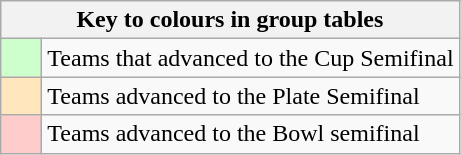<table class="wikitable" style="text-align: center;">
<tr>
<th colspan=2>Key to colours in group tables</th>
</tr>
<tr>
<td style="background:#cfc; width:20px;"></td>
<td align=left>Teams that advanced to the Cup Semifinal</td>
</tr>
<tr>
<td style="background:#ffe6bd; width:20px;"></td>
<td align=left>Teams advanced to the Plate Semifinal</td>
</tr>
<tr>
<td style="background:#fcc; width:20px;"></td>
<td align=left>Teams advanced to the Bowl semifinal</td>
</tr>
</table>
